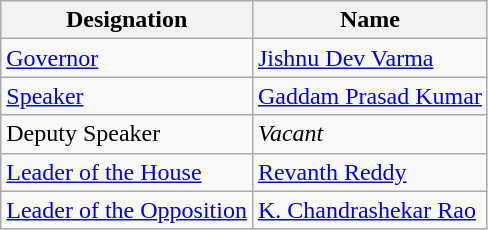<table class="wikitable">
<tr>
<th>Designation</th>
<th>Name</th>
</tr>
<tr>
<td><a href='#'>Governor</a></td>
<td><a href='#'>Jishnu Dev Varma</a></td>
</tr>
<tr>
<td><a href='#'>Speaker</a></td>
<td><a href='#'>Gaddam Prasad Kumar</a><br></td>
</tr>
<tr>
<td>Deputy Speaker</td>
<td><em>Vacant</em></td>
</tr>
<tr>
<td><a href='#'>Leader of the House</a><br></td>
<td><a href='#'>Revanth Reddy</a><br></td>
</tr>
<tr>
<td><a href='#'>Leader of the Opposition</a></td>
<td><a href='#'>K. Chandrashekar Rao</a><br></td>
</tr>
</table>
